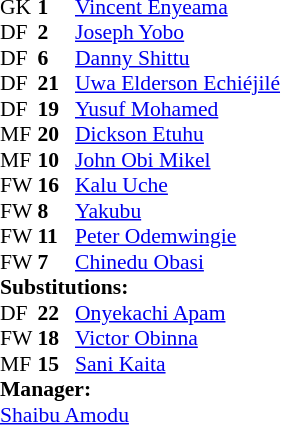<table style="font-size: 90%" cellspacing="0" cellpadding="0">
<tr>
<th width="25"></th>
<th width="25"></th>
</tr>
<tr>
<td>GK</td>
<td><strong>1</strong></td>
<td><a href='#'>Vincent Enyeama</a></td>
</tr>
<tr>
<td>DF</td>
<td><strong>2</strong></td>
<td><a href='#'>Joseph Yobo</a></td>
<td></td>
<td></td>
</tr>
<tr>
<td>DF</td>
<td><strong>6</strong></td>
<td><a href='#'>Danny Shittu</a></td>
</tr>
<tr>
<td>DF</td>
<td><strong>21</strong></td>
<td><a href='#'>Uwa Elderson Echiéjilé</a></td>
<td></td>
</tr>
<tr>
<td>DF</td>
<td><strong>19</strong></td>
<td><a href='#'>Yusuf Mohamed</a></td>
</tr>
<tr>
<td>MF</td>
<td><strong>20</strong></td>
<td><a href='#'>Dickson Etuhu</a></td>
</tr>
<tr>
<td>MF</td>
<td><strong>10</strong></td>
<td><a href='#'>John Obi Mikel</a></td>
</tr>
<tr>
<td>FW</td>
<td><strong>16</strong></td>
<td><a href='#'>Kalu Uche</a></td>
<td></td>
<td></td>
</tr>
<tr>
<td>FW</td>
<td><strong>8</strong></td>
<td><a href='#'>Yakubu</a></td>
<td></td>
<td></td>
</tr>
<tr>
<td>FW</td>
<td><strong>11</strong></td>
<td><a href='#'>Peter Odemwingie</a></td>
</tr>
<tr>
<td>FW</td>
<td><strong>7</strong></td>
<td><a href='#'>Chinedu Obasi</a></td>
</tr>
<tr>
<td colspan=3><strong>Substitutions:</strong></td>
</tr>
<tr>
<td>DF</td>
<td><strong>22</strong></td>
<td><a href='#'>Onyekachi Apam</a></td>
<td></td>
<td></td>
</tr>
<tr>
<td>FW</td>
<td><strong>18</strong></td>
<td><a href='#'>Victor Obinna</a></td>
<td></td>
<td></td>
</tr>
<tr>
<td>MF</td>
<td><strong>15</strong></td>
<td><a href='#'>Sani Kaita</a></td>
<td></td>
<td></td>
</tr>
<tr>
<td colspan=3><strong>Manager:</strong></td>
</tr>
<tr>
<td colspan=4><a href='#'>Shaibu Amodu</a></td>
</tr>
</table>
